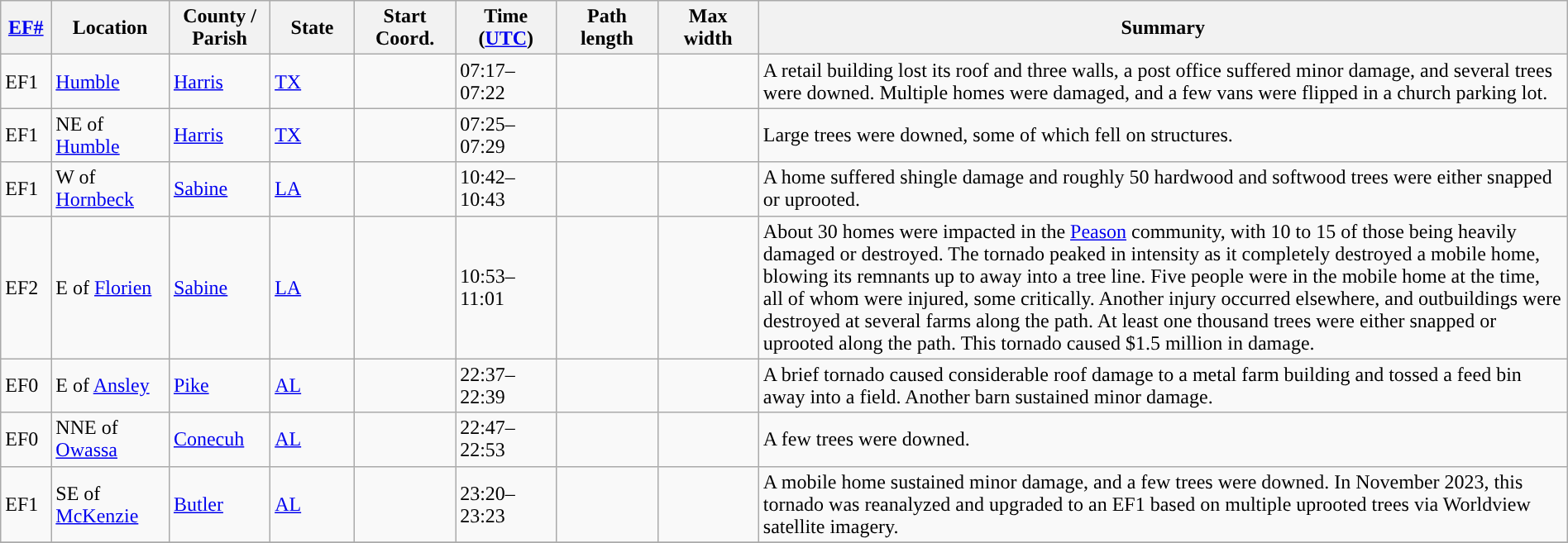<table class="wikitable sortable" style="width:100%;">
<tr>
<th scope="col"  style="width:3%; text-align:center;"><a href='#'>EF#</a></th>
<th scope="col"  style="width:7%; text-align:center;" class="unsortable">Location</th>
<th scope="col"  style="width:6%; text-align:center;" class="unsortable">County / Parish</th>
<th scope="col"  style="width:5%; text-align:center;">State</th>
<th scope="col"  style="width:6%; text-align:center;">Start Coord.</th>
<th scope="col"  style="width:6%; text-align:center;">Time (<a href='#'>UTC</a>)</th>
<th scope="col"  style="width:6%; text-align:center;">Path length</th>
<th scope="col"  style="width:6%; text-align:center;">Max width</th>
<th scope="col" class="unsortable" style="width:48%; text-align:center;">Summary</th>
</tr>
<tr>
<td>EF1</td>
<td><a href='#'>Humble</a></td>
<td><a href='#'>Harris</a></td>
<td><a href='#'>TX</a></td>
<td></td>
<td>07:17–07:22</td>
<td></td>
<td></td>
<td>A retail building lost its roof and three walls, a post office suffered minor damage, and several trees were downed. Multiple homes were damaged, and a few vans were flipped in a church parking lot.</td>
</tr>
<tr>
<td>EF1</td>
<td>NE of <a href='#'>Humble</a></td>
<td><a href='#'>Harris</a></td>
<td><a href='#'>TX</a></td>
<td></td>
<td>07:25–07:29</td>
<td></td>
<td></td>
<td>Large trees were downed, some of which fell on structures.</td>
</tr>
<tr>
<td>EF1</td>
<td>W of <a href='#'>Hornbeck</a></td>
<td><a href='#'>Sabine</a></td>
<td><a href='#'>LA</a></td>
<td></td>
<td>10:42–10:43</td>
<td></td>
<td></td>
<td>A home suffered shingle damage and roughly 50 hardwood and softwood trees were either snapped or uprooted.</td>
</tr>
<tr>
<td>EF2</td>
<td>E of <a href='#'>Florien</a></td>
<td><a href='#'>Sabine</a></td>
<td><a href='#'>LA</a></td>
<td></td>
<td>10:53–11:01</td>
<td></td>
<td></td>
<td>About 30 homes were impacted in the <a href='#'>Peason</a> community, with 10 to 15 of those being heavily damaged or destroyed. The tornado peaked in intensity as it completely destroyed a mobile home, blowing its remnants up to  away into a tree line. Five people were in the mobile home at the time, all of whom were injured, some critically. Another injury occurred elsewhere, and outbuildings were destroyed at several farms along the path. At least one thousand trees were either snapped or uprooted along the path. This tornado caused $1.5 million in damage.</td>
</tr>
<tr>
<td>EF0</td>
<td>E of <a href='#'>Ansley</a></td>
<td><a href='#'>Pike</a></td>
<td><a href='#'>AL</a></td>
<td></td>
<td>22:37–22:39</td>
<td></td>
<td></td>
<td>A brief tornado caused considerable roof damage to a metal farm building and tossed a feed bin  away into a field. Another barn sustained minor damage.</td>
</tr>
<tr>
<td>EF0</td>
<td>NNE of <a href='#'>Owassa</a></td>
<td><a href='#'>Conecuh</a></td>
<td><a href='#'>AL</a></td>
<td></td>
<td>22:47–22:53</td>
<td></td>
<td></td>
<td>A few trees were downed.</td>
</tr>
<tr>
<td>EF1</td>
<td>SE of <a href='#'>McKenzie</a></td>
<td><a href='#'>Butler</a></td>
<td><a href='#'>AL</a></td>
<td></td>
<td>23:20–23:23</td>
<td></td>
<td></td>
<td>A mobile home sustained minor damage, and a few trees were downed. In November 2023, this tornado was reanalyzed and upgraded to an EF1 based on multiple uprooted trees via Worldview satellite imagery.</td>
</tr>
<tr>
</tr>
</table>
